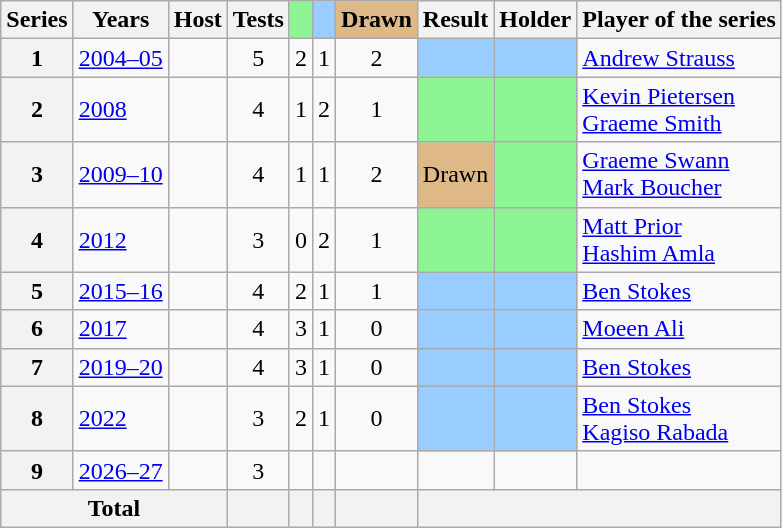<table class="unsortable wikitable">
<tr>
<th scope="col" class="unsortable">Series</th>
<th scope="col" class="unsortable">Years</th>
<th scope="col" class="unsortable">Host</th>
<th scope="col" class="unsortable">Tests</th>
<th style="background:#8ef595"></th>
<th style="background:#99ccff"></th>
<th style="background:#deb887">Drawn</th>
<th scope="col" class="unsortable">Result</th>
<th scope="col" class="unsortable">Holder</th>
<th scope="col" class="unsortable">Player of the series</th>
</tr>
<tr>
<th scope=row align=center>1</th>
<td><a href='#'>2004–05</a></td>
<td></td>
<td align=center>5</td>
<td align=center>2</td>
<td align=center>1</td>
<td align=center>2</td>
<td bgcolor="#99ccff"></td>
<td bgcolor="#99ccff"></td>
<td> <a href='#'>Andrew Strauss</a></td>
</tr>
<tr>
<th scope=row align=center>2</th>
<td><a href='#'>2008</a></td>
<td></td>
<td align=center>4</td>
<td align=center>1</td>
<td align=center>2</td>
<td align=center>1</td>
<td bgcolor="#8ef595"></td>
<td bgcolor="#8ef595"></td>
<td> <a href='#'>Kevin Pietersen</a><br>  <a href='#'>Graeme Smith</a></td>
</tr>
<tr>
<th scope=row align=center>3</th>
<td><a href='#'>2009–10</a></td>
<td></td>
<td align=center>4</td>
<td align=center>1</td>
<td align=center>1</td>
<td align=center>2</td>
<td bgcolor=#deb887>Drawn</td>
<td bgcolor="#8ef595"></td>
<td> <a href='#'>Graeme Swann</a><br>  <a href='#'>Mark Boucher</a></td>
</tr>
<tr>
<th scope=row align=center>4</th>
<td><a href='#'>2012</a></td>
<td></td>
<td align=center>3</td>
<td align=center>0</td>
<td align=center>2</td>
<td align=center>1</td>
<td bgcolor="#8ef595"></td>
<td bgcolor="#8ef595"></td>
<td> <a href='#'>Matt Prior</a><br>  <a href='#'>Hashim Amla</a></td>
</tr>
<tr>
<th scope=row align=center>5</th>
<td><a href='#'>2015–16</a></td>
<td></td>
<td align=center>4</td>
<td align=center>2</td>
<td align=center>1</td>
<td align=center>1</td>
<td bgcolor="#99ccff"></td>
<td bgcolor="#99ccff"></td>
<td> <a href='#'>Ben Stokes</a></td>
</tr>
<tr>
<th scope=row align=center>6</th>
<td><a href='#'>2017</a></td>
<td></td>
<td align=center>4</td>
<td align=center>3</td>
<td align=center>1</td>
<td align=center>0</td>
<td bgcolor="#99ccff"></td>
<td bgcolor="#99ccff"></td>
<td> <a href='#'>Moeen Ali</a></td>
</tr>
<tr>
<th scope=row align=center>7</th>
<td><a href='#'>2019–20</a></td>
<td></td>
<td align=center>4</td>
<td align=center>3</td>
<td align=center>1</td>
<td align=center>0</td>
<td bgcolor="#99ccff"></td>
<td bgcolor="#99ccff"></td>
<td> <a href='#'>Ben Stokes</a></td>
</tr>
<tr>
<th scope=row align=center>8</th>
<td><a href='#'>2022</a></td>
<td></td>
<td align=center>3</td>
<td align=center>2</td>
<td align=center>1</td>
<td align=center>0</td>
<td bgcolor="#99ccff"></td>
<td bgcolor="#99ccff"></td>
<td> <a href='#'>Ben Stokes</a><br>  <a href='#'>Kagiso Rabada</a></td>
</tr>
<tr>
<th scope=row align=center>9</th>
<td><a href='#'>2026–27</a></td>
<td></td>
<td align=center>3</td>
<td align=center></td>
<td align=center></td>
<td align=center></td>
<td bgcolor=""></td>
<td bgcolor=""></td>
<td></td>
</tr>
<tr>
<th colspan="3" align="center" style="bold">Total</th>
<th></th>
<th></th>
<th></th>
<th></th>
<th colspan="3" align="center" style="bold"></th>
</tr>
</table>
